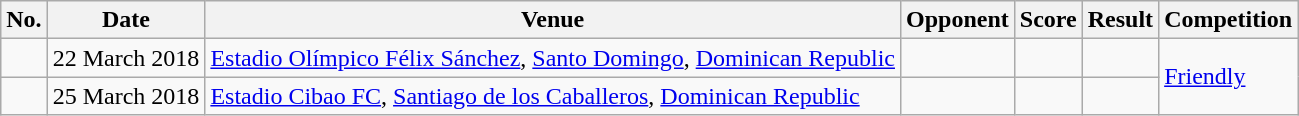<table class="wikitable">
<tr>
<th>No.</th>
<th>Date</th>
<th>Venue</th>
<th>Opponent</th>
<th>Score</th>
<th>Result</th>
<th>Competition</th>
</tr>
<tr>
<td></td>
<td>22 March 2018</td>
<td><a href='#'>Estadio Olímpico Félix Sánchez</a>, <a href='#'>Santo Domingo</a>, <a href='#'>Dominican Republic</a></td>
<td></td>
<td></td>
<td></td>
<td rowspan=2><a href='#'>Friendly</a></td>
</tr>
<tr>
<td></td>
<td>25 March 2018</td>
<td><a href='#'>Estadio Cibao FC</a>, <a href='#'>Santiago de los Caballeros</a>, <a href='#'>Dominican Republic</a></td>
<td></td>
<td></td>
<td></td>
</tr>
</table>
